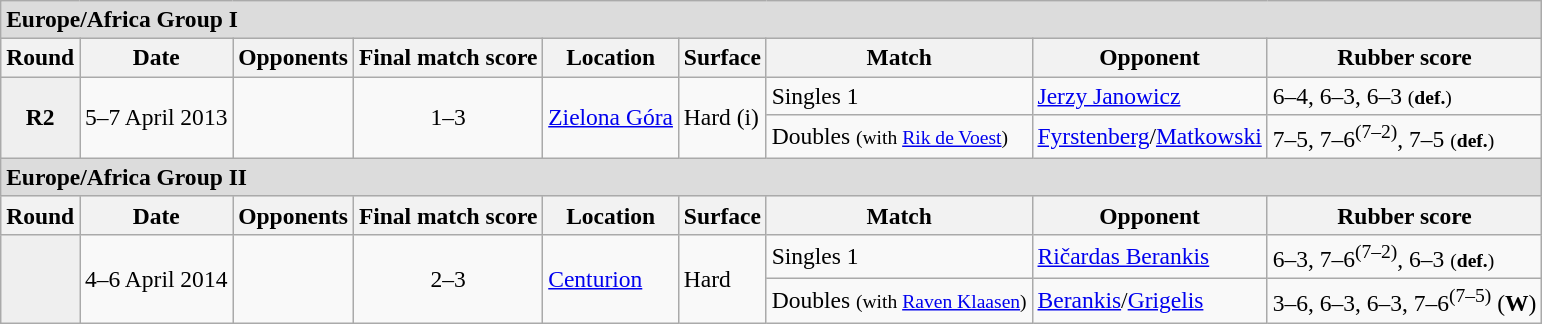<table class="wikitable" style="font-size:98%;">
<tr style="background:Gainsboro">
<td colspan="9"><strong>Europe/Africa Group I</strong></td>
</tr>
<tr>
<th>Round</th>
<th>Date</th>
<th>Opponents</th>
<th>Final match score</th>
<th>Location</th>
<th>Surface</th>
<th>Match</th>
<th>Opponent</th>
<th>Rubber score</th>
</tr>
<tr>
<td style="background:#efefef;" rowspan="2" align="center"><strong>R2</strong></td>
<td rowspan="2">5–7 April 2013</td>
<td rowspan="2"></td>
<td rowspan="2" align="center">1–3</td>
<td rowspan="2"><a href='#'>Zielona Góra</a></td>
<td rowspan="2">Hard (i)</td>
<td>Singles 1</td>
<td><a href='#'>Jerzy Janowicz</a></td>
<td>6–4, 6–3, 6–3 <small>(<strong>def.</strong>)</small></td>
</tr>
<tr>
<td>Doubles <small>(with <a href='#'>Rik de Voest</a>)</small></td>
<td><a href='#'>Fyrstenberg</a>/<a href='#'>Matkowski</a></td>
<td>7–5, 7–6<sup>(7–2)</sup>, 7–5 <small>(<strong>def.</strong>)</small></td>
</tr>
<tr style="background:Gainsboro">
<td colspan=9><strong>Europe/Africa Group II</strong></td>
</tr>
<tr>
<th>Round</th>
<th>Date</th>
<th>Opponents</th>
<th>Final match score</th>
<th>Location</th>
<th>Surface</th>
<th>Match</th>
<th>Opponent</th>
<th>Rubber score</th>
</tr>
<tr>
<td style="background:#efefef;" rowspan="2"></td>
<td rowspan="2">4–6 April 2014</td>
<td rowspan="2"></td>
<td rowspan="2" align="center">2–3</td>
<td rowspan="2"><a href='#'>Centurion</a></td>
<td rowspan="2">Hard</td>
<td>Singles 1</td>
<td><a href='#'>Ričardas Berankis</a></td>
<td>6–3, 7–6<sup>(7–2)</sup>, 6–3 <small>(<strong>def.</strong>)</small></td>
</tr>
<tr>
<td>Doubles <small>(with <a href='#'>Raven Klaasen</a>)</small></td>
<td><a href='#'>Berankis</a>/<a href='#'>Grigelis</a></td>
<td>3–6, 6–3, 6–3, 7–6<sup>(7–5)</sup> (<strong>W</strong>)</td>
</tr>
</table>
